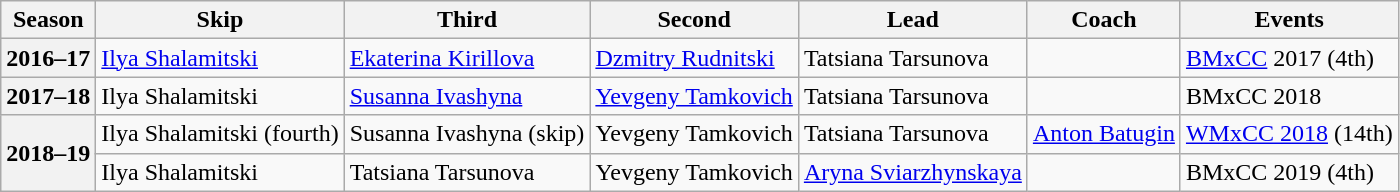<table class="wikitable">
<tr>
<th scope="col">Season</th>
<th scope="col">Skip</th>
<th scope="col">Third</th>
<th scope="col">Second</th>
<th scope="col">Lead</th>
<th scope="col">Coach</th>
<th scope="col">Events</th>
</tr>
<tr>
<th scope="row">2016–17</th>
<td><a href='#'>Ilya Shalamitski</a></td>
<td><a href='#'>Ekaterina Kirillova</a></td>
<td><a href='#'>Dzmitry Rudnitski</a></td>
<td>Tatsiana Tarsunova</td>
<td></td>
<td><a href='#'>BMxCC</a> 2017 (4th)</td>
</tr>
<tr>
<th scope="row">2017–18</th>
<td>Ilya Shalamitski</td>
<td><a href='#'>Susanna Ivashyna</a></td>
<td><a href='#'>Yevgeny Tamkovich</a></td>
<td>Tatsiana Tarsunova</td>
<td></td>
<td>BMxCC 2018 </td>
</tr>
<tr>
<th scope="row" rowspan=2>2018–19</th>
<td>Ilya Shalamitski (fourth)</td>
<td>Susanna Ivashyna (skip)</td>
<td>Yevgeny Tamkovich</td>
<td>Tatsiana Tarsunova</td>
<td><a href='#'>Anton Batugin</a></td>
<td><a href='#'>WMxCC 2018</a> (14th)</td>
</tr>
<tr>
<td>Ilya Shalamitski</td>
<td>Tatsiana Tarsunova</td>
<td>Yevgeny Tamkovich</td>
<td><a href='#'>Aryna Sviarzhynskaya</a></td>
<td></td>
<td>BMxCC 2019 (4th)</td>
</tr>
</table>
